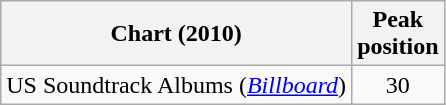<table class="wikitable">
<tr>
<th>Chart (2010)</th>
<th>Peak<br>position</th>
</tr>
<tr>
<td>US Soundtrack Albums (<a href='#'><em>Billboard</em></a>)</td>
<td style="text-align:center;">30</td>
</tr>
</table>
